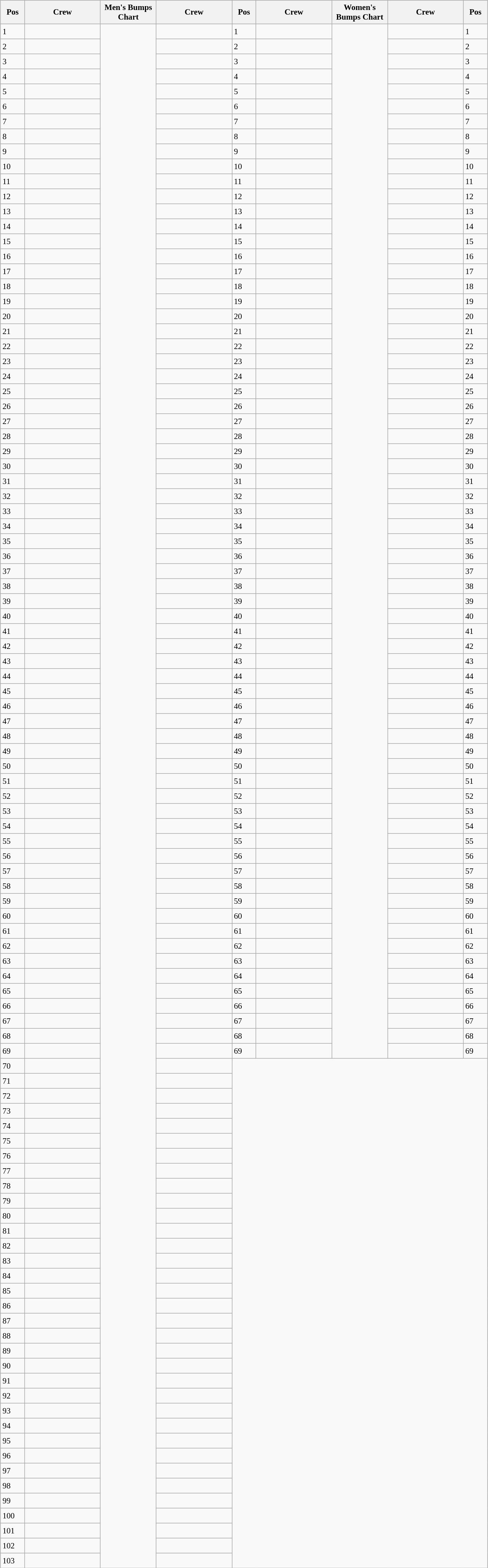<table class="wikitable" style="font-size:88%; white-space:nowrap; margin:0.5em auto">
<tr style="white-space:normal">
<th width=35>Pos</th>
<th width=125>Crew</th>
<th width=90>Men's Bumps Chart</th>
<th width=125>Crew</th>
<th width=35>Pos</th>
<th width=125>Crew</th>
<th width=90>Women's Bumps Chart</th>
<th width=125>Crew</th>
<th width=35>Pos</th>
</tr>
<tr style="height:26px">
<td>1</td>
<td></td>
<td rowspan="103" style="padding:0"></td>
<td></td>
<td>1</td>
<td></td>
<td rowspan="69" style="padding:0"></td>
<td></td>
<td>1</td>
</tr>
<tr style="height:26px">
<td>2</td>
<td></td>
<td></td>
<td>2</td>
<td></td>
<td></td>
<td>2</td>
</tr>
<tr style="height:26px">
<td>3</td>
<td></td>
<td></td>
<td>3</td>
<td></td>
<td></td>
<td>3</td>
</tr>
<tr style="height:26px">
<td>4</td>
<td></td>
<td></td>
<td>4</td>
<td></td>
<td></td>
<td>4</td>
</tr>
<tr style="height:26px">
<td>5</td>
<td></td>
<td></td>
<td>5</td>
<td></td>
<td></td>
<td>5</td>
</tr>
<tr style="height:26px">
<td>6</td>
<td></td>
<td></td>
<td>6</td>
<td></td>
<td></td>
<td>6</td>
</tr>
<tr style="height:26px">
<td>7</td>
<td></td>
<td></td>
<td>7</td>
<td></td>
<td></td>
<td>7</td>
</tr>
<tr style="height:26px">
<td>8</td>
<td></td>
<td></td>
<td>8</td>
<td></td>
<td></td>
<td>8</td>
</tr>
<tr style="height:26px">
<td>9</td>
<td></td>
<td></td>
<td>9</td>
<td></td>
<td></td>
<td>9</td>
</tr>
<tr style="height:26px">
<td>10</td>
<td></td>
<td></td>
<td>10</td>
<td></td>
<td></td>
<td>10</td>
</tr>
<tr style="height:26px">
<td>11</td>
<td></td>
<td></td>
<td>11</td>
<td></td>
<td></td>
<td>11</td>
</tr>
<tr style="height:26px">
<td>12</td>
<td></td>
<td></td>
<td>12</td>
<td></td>
<td></td>
<td>12</td>
</tr>
<tr style="height:26px">
<td>13</td>
<td></td>
<td></td>
<td>13</td>
<td></td>
<td></td>
<td>13</td>
</tr>
<tr style="height:26px">
<td>14</td>
<td></td>
<td></td>
<td>14</td>
<td></td>
<td></td>
<td>14</td>
</tr>
<tr style="height:26px">
<td>15</td>
<td></td>
<td></td>
<td>15</td>
<td></td>
<td></td>
<td>15</td>
</tr>
<tr style="height:26px">
<td>16</td>
<td></td>
<td></td>
<td>16</td>
<td></td>
<td></td>
<td>16</td>
</tr>
<tr style="height:26px">
<td>17</td>
<td></td>
<td></td>
<td>17</td>
<td></td>
<td></td>
<td>17</td>
</tr>
<tr style="height:26px">
<td>18</td>
<td></td>
<td></td>
<td>18</td>
<td></td>
<td></td>
<td>18</td>
</tr>
<tr style="height:26px">
<td>19</td>
<td></td>
<td></td>
<td>19</td>
<td></td>
<td></td>
<td>19</td>
</tr>
<tr style="height:26px">
<td>20</td>
<td></td>
<td></td>
<td>20</td>
<td></td>
<td></td>
<td>20</td>
</tr>
<tr style="height:26px">
<td>21</td>
<td></td>
<td></td>
<td>21</td>
<td></td>
<td></td>
<td>21</td>
</tr>
<tr style="height:26px">
<td>22</td>
<td></td>
<td></td>
<td>22</td>
<td></td>
<td></td>
<td>22</td>
</tr>
<tr style="height:26px">
<td>23</td>
<td></td>
<td></td>
<td>23</td>
<td></td>
<td></td>
<td>23</td>
</tr>
<tr style="height:26px">
<td>24</td>
<td></td>
<td></td>
<td>24</td>
<td></td>
<td></td>
<td>24</td>
</tr>
<tr style="height:26px">
<td>25</td>
<td></td>
<td></td>
<td>25</td>
<td></td>
<td></td>
<td>25</td>
</tr>
<tr style="height:26px">
<td>26</td>
<td></td>
<td></td>
<td>26</td>
<td></td>
<td></td>
<td>26</td>
</tr>
<tr style="height:26px">
<td>27</td>
<td></td>
<td></td>
<td>27</td>
<td></td>
<td></td>
<td>27</td>
</tr>
<tr style="height:26px">
<td>28</td>
<td></td>
<td></td>
<td>28</td>
<td></td>
<td></td>
<td>28</td>
</tr>
<tr style="height:26px">
<td>29</td>
<td></td>
<td></td>
<td>29</td>
<td></td>
<td></td>
<td>29</td>
</tr>
<tr style="height:26px">
<td>30</td>
<td></td>
<td></td>
<td>30</td>
<td></td>
<td></td>
<td>30</td>
</tr>
<tr style="height:26px">
<td>31</td>
<td></td>
<td></td>
<td>31</td>
<td></td>
<td></td>
<td>31</td>
</tr>
<tr style="height:26px">
<td>32</td>
<td></td>
<td></td>
<td>32</td>
<td></td>
<td></td>
<td>32</td>
</tr>
<tr style="height:26px">
<td>33</td>
<td></td>
<td></td>
<td>33</td>
<td></td>
<td></td>
<td>33</td>
</tr>
<tr style="height:26px">
<td>34</td>
<td></td>
<td></td>
<td>34</td>
<td></td>
<td></td>
<td>34</td>
</tr>
<tr style="height:26px">
<td>35</td>
<td></td>
<td></td>
<td>35</td>
<td></td>
<td></td>
<td>35</td>
</tr>
<tr style="height:26px">
<td>36</td>
<td></td>
<td></td>
<td>36</td>
<td></td>
<td></td>
<td>36</td>
</tr>
<tr style="height:26px">
<td>37</td>
<td></td>
<td></td>
<td>37</td>
<td></td>
<td></td>
<td>37</td>
</tr>
<tr style="height:26px">
<td>38</td>
<td></td>
<td></td>
<td>38</td>
<td></td>
<td></td>
<td>38</td>
</tr>
<tr style="height:26px">
<td>39</td>
<td></td>
<td></td>
<td>39</td>
<td></td>
<td></td>
<td>39</td>
</tr>
<tr style="height:26px">
<td>40</td>
<td></td>
<td></td>
<td>40</td>
<td></td>
<td></td>
<td>40</td>
</tr>
<tr style="height:26px">
<td>41</td>
<td></td>
<td></td>
<td>41</td>
<td></td>
<td></td>
<td>41</td>
</tr>
<tr style="height:26px">
<td>42</td>
<td></td>
<td></td>
<td>42</td>
<td></td>
<td></td>
<td>42</td>
</tr>
<tr style="height:26px">
<td>43</td>
<td></td>
<td></td>
<td>43</td>
<td></td>
<td></td>
<td>43</td>
</tr>
<tr style="height:26px">
<td>44</td>
<td></td>
<td></td>
<td>44</td>
<td></td>
<td></td>
<td>44</td>
</tr>
<tr style="height:26px">
<td>45</td>
<td></td>
<td></td>
<td>45</td>
<td></td>
<td></td>
<td>45</td>
</tr>
<tr style="height:26px">
<td>46</td>
<td></td>
<td></td>
<td>46</td>
<td></td>
<td></td>
<td>46</td>
</tr>
<tr style="height:26px">
<td>47</td>
<td></td>
<td></td>
<td>47</td>
<td></td>
<td></td>
<td>47</td>
</tr>
<tr style="height:26px">
<td>48</td>
<td></td>
<td></td>
<td>48</td>
<td></td>
<td></td>
<td>48</td>
</tr>
<tr style="height:26px">
<td>49</td>
<td></td>
<td></td>
<td>49</td>
<td></td>
<td></td>
<td>49</td>
</tr>
<tr style="height:26px">
<td>50</td>
<td></td>
<td></td>
<td>50</td>
<td></td>
<td></td>
<td>50</td>
</tr>
<tr style="height:26px">
<td>51</td>
<td></td>
<td></td>
<td>51</td>
<td></td>
<td></td>
<td>51</td>
</tr>
<tr style="height:26px">
<td>52</td>
<td></td>
<td></td>
<td>52</td>
<td></td>
<td></td>
<td>52</td>
</tr>
<tr style="height:26px">
<td>53</td>
<td></td>
<td></td>
<td>53</td>
<td></td>
<td></td>
<td>53</td>
</tr>
<tr style="height:26px">
<td>54</td>
<td></td>
<td></td>
<td>54</td>
<td></td>
<td></td>
<td>54</td>
</tr>
<tr style="height:26px">
<td>55</td>
<td></td>
<td></td>
<td>55</td>
<td></td>
<td></td>
<td>55</td>
</tr>
<tr style="height:26px">
<td>56</td>
<td></td>
<td></td>
<td>56</td>
<td></td>
<td></td>
<td>56</td>
</tr>
<tr style="height:26px">
<td>57</td>
<td></td>
<td></td>
<td>57</td>
<td></td>
<td></td>
<td>57</td>
</tr>
<tr style="height:26px">
<td>58</td>
<td></td>
<td></td>
<td>58</td>
<td></td>
<td></td>
<td>58</td>
</tr>
<tr style="height:26px">
<td>59</td>
<td></td>
<td></td>
<td>59</td>
<td></td>
<td></td>
<td>59</td>
</tr>
<tr style="height:26px">
<td>60</td>
<td></td>
<td></td>
<td>60</td>
<td></td>
<td></td>
<td>60</td>
</tr>
<tr style="height:26px">
<td>61</td>
<td></td>
<td></td>
<td>61</td>
<td></td>
<td></td>
<td>61</td>
</tr>
<tr style="height:26px">
<td>62</td>
<td></td>
<td></td>
<td>62</td>
<td></td>
<td></td>
<td>62</td>
</tr>
<tr style="height:26px">
<td>63</td>
<td></td>
<td></td>
<td>63</td>
<td></td>
<td></td>
<td>63</td>
</tr>
<tr style="height:26px">
<td>64</td>
<td></td>
<td></td>
<td>64</td>
<td></td>
<td></td>
<td>64</td>
</tr>
<tr style="height:26px">
<td>65</td>
<td></td>
<td></td>
<td>65</td>
<td></td>
<td></td>
<td>65</td>
</tr>
<tr style="height:26px">
<td>66</td>
<td></td>
<td></td>
<td>66</td>
<td></td>
<td></td>
<td>66</td>
</tr>
<tr style="height:26px">
<td>67</td>
<td></td>
<td></td>
<td>67</td>
<td></td>
<td></td>
<td>67</td>
</tr>
<tr style="height:26px">
<td>68</td>
<td></td>
<td></td>
<td>68</td>
<td></td>
<td></td>
<td>68</td>
</tr>
<tr style="height:26px">
<td>69</td>
<td></td>
<td></td>
<td>69</td>
<td></td>
<td></td>
<td>69</td>
</tr>
<tr style="height:26px">
<td>70</td>
<td></td>
<td></td>
<td colspan="5" rowspan="34"> </td>
</tr>
<tr style="height:26px">
<td>71</td>
<td></td>
<td></td>
</tr>
<tr style="height:26px">
<td>72</td>
<td></td>
<td></td>
</tr>
<tr style="height:26px">
<td>73</td>
<td></td>
<td></td>
</tr>
<tr style="height:26px">
<td>74</td>
<td></td>
<td></td>
</tr>
<tr style="height:26px">
<td>75</td>
<td></td>
<td></td>
</tr>
<tr style="height:26px">
<td>76</td>
<td></td>
<td></td>
</tr>
<tr style="height:26px">
<td>77</td>
<td></td>
<td></td>
</tr>
<tr style="height:26px">
<td>78</td>
<td></td>
<td></td>
</tr>
<tr style="height:26px">
<td>79</td>
<td></td>
<td></td>
</tr>
<tr style="height:26px">
<td>80</td>
<td></td>
<td></td>
</tr>
<tr style="height:26px">
<td>81</td>
<td></td>
<td></td>
</tr>
<tr style="height:26px">
<td>82</td>
<td></td>
<td></td>
</tr>
<tr style="height:26px">
<td>83</td>
<td></td>
<td></td>
</tr>
<tr style="height:26px">
<td>84</td>
<td></td>
<td></td>
</tr>
<tr style="height:26px">
<td>85</td>
<td></td>
<td></td>
</tr>
<tr style="height:26px">
<td>86</td>
<td></td>
<td></td>
</tr>
<tr style="height:26px">
<td>87</td>
<td></td>
<td></td>
</tr>
<tr style="height:26px">
<td>88</td>
<td></td>
<td></td>
</tr>
<tr style="height:26px">
<td>89</td>
<td></td>
<td></td>
</tr>
<tr style="height:26px">
<td>90</td>
<td></td>
<td></td>
</tr>
<tr style="height:26px">
<td>91</td>
<td></td>
<td></td>
</tr>
<tr style="height:26px">
<td>92</td>
<td></td>
<td></td>
</tr>
<tr style="height:26px">
<td>93</td>
<td></td>
<td></td>
</tr>
<tr style="height:26px">
<td>94</td>
<td></td>
<td></td>
</tr>
<tr style="height:26px">
<td>95</td>
<td></td>
<td></td>
</tr>
<tr style="height:26px">
<td>96</td>
<td></td>
<td></td>
</tr>
<tr style="height:26px">
<td>97</td>
<td></td>
<td></td>
</tr>
<tr style="height:26px">
<td>98</td>
<td></td>
<td></td>
</tr>
<tr style="height:26px">
<td>99</td>
<td></td>
<td></td>
</tr>
<tr style="height:26px">
<td>100</td>
<td></td>
<td></td>
</tr>
<tr style="height:26px">
<td>101</td>
<td></td>
<td></td>
</tr>
<tr style="height:26px">
<td>102</td>
<td></td>
<td></td>
</tr>
<tr style="height:26px">
<td>103</td>
<td></td>
<td></td>
</tr>
</table>
